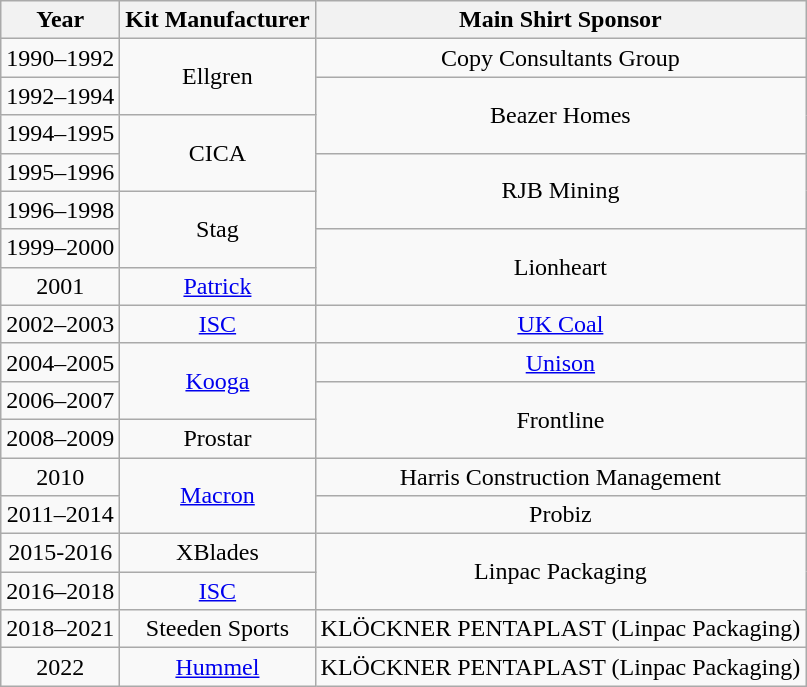<table class="wikitable" style="text-align:center;">
<tr>
<th>Year</th>
<th>Kit Manufacturer</th>
<th>Main Shirt Sponsor</th>
</tr>
<tr>
<td>1990–1992</td>
<td rowspan=2>Ellgren</td>
<td>Copy Consultants Group</td>
</tr>
<tr>
<td>1992–1994</td>
<td rowspan=2>Beazer Homes</td>
</tr>
<tr>
<td>1994–1995</td>
<td rowspan=2>CICA</td>
</tr>
<tr>
<td>1995–1996</td>
<td rowspan=2>RJB Mining</td>
</tr>
<tr>
<td>1996–1998</td>
<td rowspan=2>Stag</td>
</tr>
<tr>
<td>1999–2000</td>
<td rowspan=2>Lionheart</td>
</tr>
<tr>
<td>2001</td>
<td><a href='#'>Patrick</a></td>
</tr>
<tr>
<td>2002–2003</td>
<td><a href='#'>ISC</a></td>
<td><a href='#'>UK Coal</a></td>
</tr>
<tr>
<td>2004–2005</td>
<td rowspan=2><a href='#'>Kooga</a></td>
<td><a href='#'>Unison</a></td>
</tr>
<tr>
<td>2006–2007</td>
<td rowspan=2>Frontline</td>
</tr>
<tr>
<td>2008–2009</td>
<td>Prostar</td>
</tr>
<tr>
<td>2010</td>
<td rowspan=2><a href='#'>Macron</a></td>
<td>Harris Construction Management</td>
</tr>
<tr>
<td>2011–2014</td>
<td>Probiz</td>
</tr>
<tr>
<td>2015-2016</td>
<td>XBlades</td>
<td rowspan=2>Linpac Packaging</td>
</tr>
<tr>
<td>2016–2018</td>
<td><a href='#'>ISC</a></td>
</tr>
<tr>
<td>2018–2021</td>
<td>Steeden Sports</td>
<td>KLÖCKNER PENTAPLAST (Linpac Packaging)</td>
</tr>
<tr>
<td>2022</td>
<td><a href='#'>Hummel</a></td>
<td>KLÖCKNER PENTAPLAST (Linpac Packaging)</td>
</tr>
</table>
